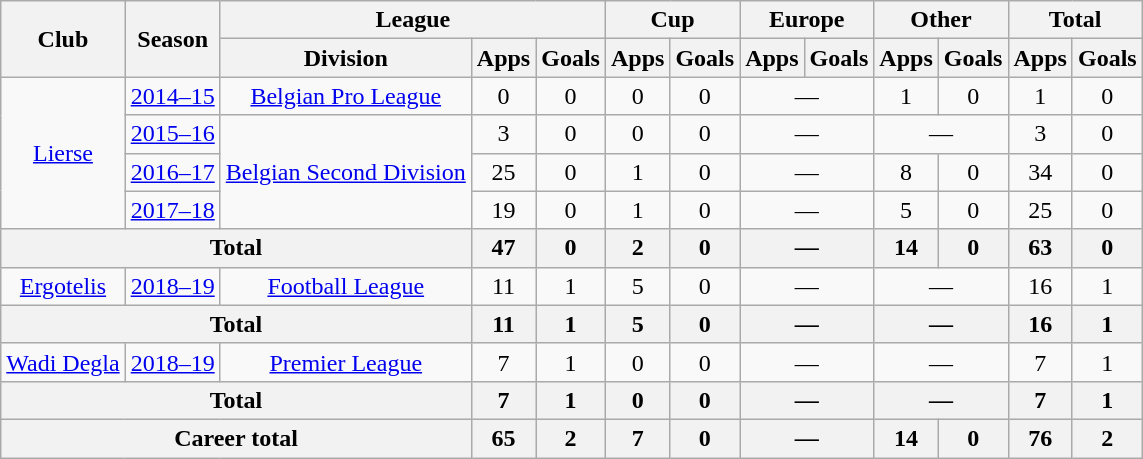<table class="wikitable" style="text-align: center;">
<tr>
<th rowspan="2">Club</th>
<th rowspan="2">Season</th>
<th colspan="3">League</th>
<th colspan="2">Cup</th>
<th colspan="2">Europe</th>
<th colspan="2">Other</th>
<th colspan="2">Total</th>
</tr>
<tr>
<th>Division</th>
<th>Apps</th>
<th>Goals</th>
<th>Apps</th>
<th>Goals</th>
<th>Apps</th>
<th>Goals</th>
<th>Apps</th>
<th>Goals</th>
<th>Apps</th>
<th>Goals</th>
</tr>
<tr>
<td rowspan="4"><a href='#'>Lierse</a></td>
<td><a href='#'>2014–15</a></td>
<td><a href='#'>Belgian Pro League</a></td>
<td>0</td>
<td>0</td>
<td>0</td>
<td>0</td>
<td colspan=2>—</td>
<td>1</td>
<td>0</td>
<td>1</td>
<td>0</td>
</tr>
<tr>
<td><a href='#'>2015–16</a></td>
<td rowspan="3"><a href='#'>Belgian Second Division</a></td>
<td>3</td>
<td>0</td>
<td>0</td>
<td>0</td>
<td colspan=2>—</td>
<td colspan=2>—</td>
<td>3</td>
<td>0</td>
</tr>
<tr>
<td><a href='#'>2016–17</a></td>
<td>25</td>
<td>0</td>
<td>1</td>
<td>0</td>
<td colspan=2>—</td>
<td>8</td>
<td>0</td>
<td>34</td>
<td>0</td>
</tr>
<tr>
<td><a href='#'>2017–18</a></td>
<td>19</td>
<td>0</td>
<td>1</td>
<td>0</td>
<td colspan=2>—</td>
<td>5</td>
<td>0</td>
<td>25</td>
<td>0</td>
</tr>
<tr>
<th colspan="3">Total</th>
<th>47</th>
<th>0</th>
<th>2</th>
<th>0</th>
<th colspan=2>—</th>
<th>14</th>
<th>0</th>
<th>63</th>
<th>0</th>
</tr>
<tr>
<td><a href='#'>Ergotelis</a></td>
<td><a href='#'>2018–19</a></td>
<td><a href='#'>Football League</a></td>
<td>11</td>
<td>1</td>
<td>5</td>
<td>0</td>
<td colspan=2>—</td>
<td colspan=2>—</td>
<td>16</td>
<td>1</td>
</tr>
<tr>
<th colspan="3">Total</th>
<th>11</th>
<th>1</th>
<th>5</th>
<th>0</th>
<th colspan=2>—</th>
<th colspan=2>—</th>
<th>16</th>
<th>1</th>
</tr>
<tr>
<td><a href='#'>Wadi Degla</a></td>
<td><a href='#'>2018–19</a></td>
<td><a href='#'>Premier League</a></td>
<td>7</td>
<td>1</td>
<td>0</td>
<td>0</td>
<td colspan=2>—</td>
<td colspan=2>—</td>
<td>7</td>
<td>1</td>
</tr>
<tr>
<th colspan="3">Total</th>
<th>7</th>
<th>1</th>
<th>0</th>
<th>0</th>
<th colspan=2>—</th>
<th colspan=2>—</th>
<th>7</th>
<th>1</th>
</tr>
<tr>
<th colspan="3">Career total</th>
<th>65</th>
<th>2</th>
<th>7</th>
<th>0</th>
<th colspan=2>—</th>
<th>14</th>
<th>0</th>
<th>76</th>
<th>2</th>
</tr>
</table>
